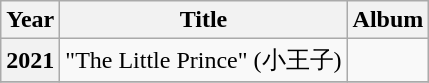<table class="wikitable plainrowheaders">
<tr>
<th rowspan="1" scope="col">Year</th>
<th rowspan="1" scope="col">Title</th>
<th rowspan="1" scope="col">Album</th>
</tr>
<tr>
<th scope="row">2021</th>
<td>"The Little Prince" (小王子)</td>
<td></td>
</tr>
<tr>
</tr>
</table>
